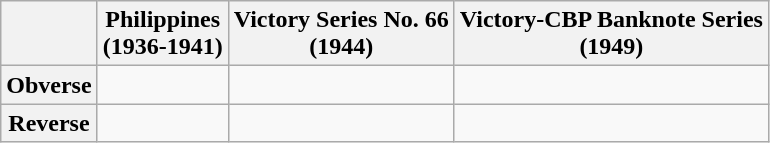<table class="wikitable">
<tr>
<th></th>
<th>Philippines <br>(1936-1941)</th>
<th>Victory Series No. 66 <br>(1944)</th>
<th>Victory-CBP Banknote Series <br>(1949)</th>
</tr>
<tr>
<th>Obverse</th>
<td></td>
<td></td>
<td></td>
</tr>
<tr>
<th>Reverse</th>
<td></td>
<td></td>
<td></td>
</tr>
</table>
